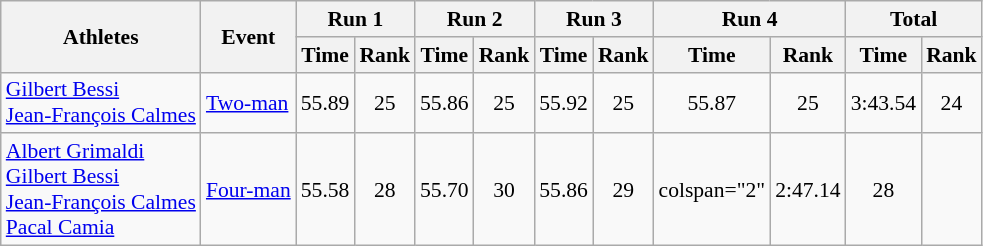<table class="wikitable" border="1" style="font-size:90%">
<tr>
<th rowspan="2">Athletes</th>
<th rowspan="2">Event</th>
<th colspan="2">Run 1</th>
<th colspan="2">Run 2</th>
<th colspan="2">Run 3</th>
<th colspan="2">Run 4</th>
<th colspan="2">Total</th>
</tr>
<tr>
<th>Time</th>
<th>Rank</th>
<th>Time</th>
<th>Rank</th>
<th>Time</th>
<th>Rank</th>
<th>Time</th>
<th>Rank</th>
<th>Time</th>
<th>Rank</th>
</tr>
<tr>
<td><a href='#'>Gilbert Bessi</a><br><a href='#'>Jean-François Calmes</a></td>
<td><a href='#'>Two-man</a></td>
<td align="center">55.89</td>
<td align="center">25</td>
<td align="center">55.86</td>
<td align="center">25</td>
<td align="center">55.92</td>
<td align="center">25</td>
<td align="center">55.87</td>
<td align="center">25</td>
<td align="center">3:43.54</td>
<td align="center">24</td>
</tr>
<tr>
<td><a href='#'>Albert Grimaldi</a><br><a href='#'>Gilbert Bessi</a><br><a href='#'>Jean-François Calmes</a><br><a href='#'>Pacal Camia</a></td>
<td><a href='#'>Four-man</a></td>
<td align="center">55.58</td>
<td align="center">28</td>
<td align="center">55.70</td>
<td align="center">30</td>
<td align="center">55.86</td>
<td align="center">29</td>
<td>colspan="2" </td>
<td align="center">2:47.14</td>
<td align="center">28</td>
</tr>
</table>
